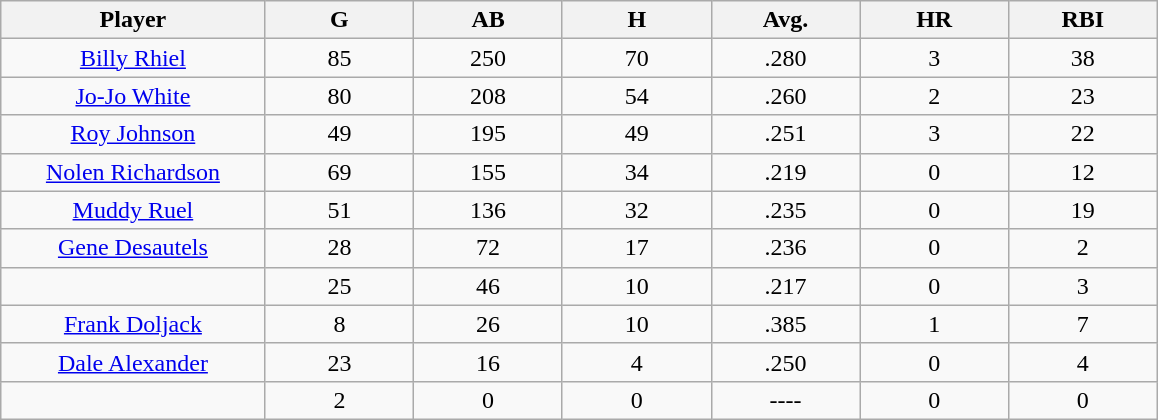<table class="wikitable sortable">
<tr>
<th bgcolor="#DDDDFF" width="16%">Player</th>
<th bgcolor="#DDDDFF" width="9%">G</th>
<th bgcolor="#DDDDFF" width="9%">AB</th>
<th bgcolor="#DDDDFF" width="9%">H</th>
<th bgcolor="#DDDDFF" width="9%">Avg.</th>
<th bgcolor="#DDDDFF" width="9%">HR</th>
<th bgcolor="#DDDDFF" width="9%">RBI</th>
</tr>
<tr align="center">
<td><a href='#'>Billy Rhiel</a></td>
<td>85</td>
<td>250</td>
<td>70</td>
<td>.280</td>
<td>3</td>
<td>38</td>
</tr>
<tr align="center">
<td><a href='#'>Jo-Jo White</a></td>
<td>80</td>
<td>208</td>
<td>54</td>
<td>.260</td>
<td>2</td>
<td>23</td>
</tr>
<tr align="center">
<td><a href='#'>Roy Johnson</a></td>
<td>49</td>
<td>195</td>
<td>49</td>
<td>.251</td>
<td>3</td>
<td>22</td>
</tr>
<tr align="center">
<td><a href='#'>Nolen Richardson</a></td>
<td>69</td>
<td>155</td>
<td>34</td>
<td>.219</td>
<td>0</td>
<td>12</td>
</tr>
<tr align="center">
<td><a href='#'>Muddy Ruel</a></td>
<td>51</td>
<td>136</td>
<td>32</td>
<td>.235</td>
<td>0</td>
<td>19</td>
</tr>
<tr align="center">
<td><a href='#'>Gene Desautels</a></td>
<td>28</td>
<td>72</td>
<td>17</td>
<td>.236</td>
<td>0</td>
<td>2</td>
</tr>
<tr align="center">
<td></td>
<td>25</td>
<td>46</td>
<td>10</td>
<td>.217</td>
<td>0</td>
<td>3</td>
</tr>
<tr align="center">
<td><a href='#'>Frank Doljack</a></td>
<td>8</td>
<td>26</td>
<td>10</td>
<td>.385</td>
<td>1</td>
<td>7</td>
</tr>
<tr align="center">
<td><a href='#'>Dale Alexander</a></td>
<td>23</td>
<td>16</td>
<td>4</td>
<td>.250</td>
<td>0</td>
<td>4</td>
</tr>
<tr align="center">
<td></td>
<td>2</td>
<td>0</td>
<td>0</td>
<td>----</td>
<td>0</td>
<td>0</td>
</tr>
</table>
